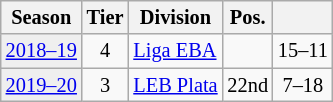<table class="wikitable" style="font-size:85%; text-align:center">
<tr>
<th>Season</th>
<th>Tier</th>
<th>Division</th>
<th>Pos.</th>
<th></th>
</tr>
<tr>
<td bgcolor=#efefef><a href='#'>2018–19</a></td>
<td>4</td>
<td align=left><a href='#'>Liga EBA</a></td>
<td></td>
<td>15–11</td>
</tr>
<tr>
<td bgcolor=#efefef><a href='#'>2019–20</a></td>
<td>3</td>
<td align=left><a href='#'>LEB Plata</a></td>
<td>22nd</td>
<td>7–18</td>
</tr>
</table>
